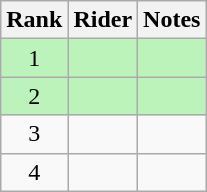<table class="wikitable sortable"  style="text-align:center">
<tr>
<th>Rank</th>
<th>Rider</th>
<th>Notes</th>
</tr>
<tr bgcolor=#bbf3bb>
<td>1</td>
<td align="left"></td>
<td></td>
</tr>
<tr bgcolor=#bbf3bb>
<td>2</td>
<td align="left"></td>
<td></td>
</tr>
<tr>
<td>3</td>
<td align="left"></td>
<td></td>
</tr>
<tr>
<td>4</td>
<td align="left"></td>
<td></td>
</tr>
</table>
